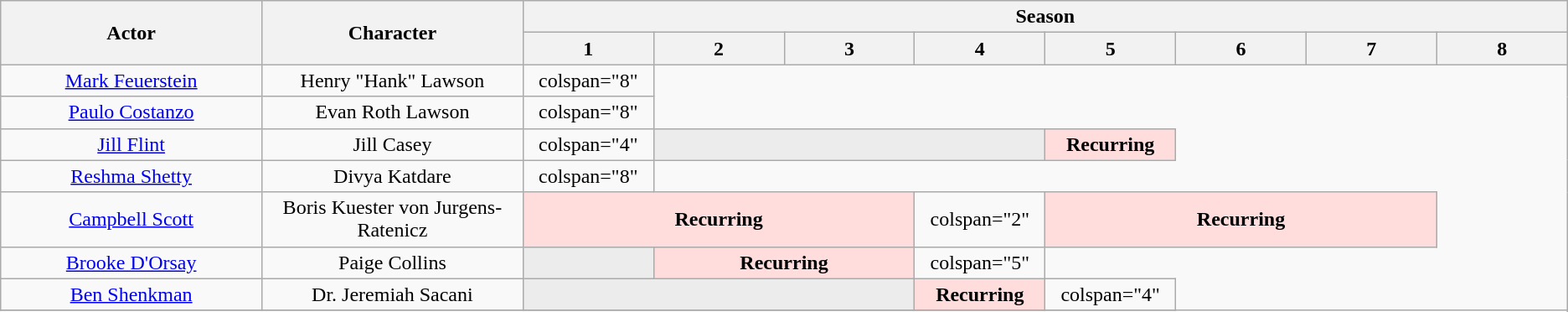<table class="wikitable plainrowheaders" style="text-align:center">
<tr>
<th rowspan="2" width="14%" scope="col">Actor</th>
<th rowspan="2" width="14%" scope="col">Character</th>
<th colspan="8">Season</th>
</tr>
<tr>
<th width="7%" scope="col">1</th>
<th width="7%" scope="col">2</th>
<th width="7%" scope="col">3</th>
<th width="7%" scope="col">4</th>
<th width="7%" scope="col">5</th>
<th width="7%" scope="col">6</th>
<th width="7%" scope="col">7</th>
<th width="7%" scope="col">8</th>
</tr>
<tr>
<td><a href='#'>Mark Feuerstein</a></td>
<td>Henry "Hank" Lawson</td>
<td>colspan="8" </td>
</tr>
<tr>
<td><a href='#'>Paulo Costanzo</a></td>
<td>Evan Roth Lawson</td>
<td>colspan="8" </td>
</tr>
<tr>
<td><a href='#'>Jill Flint</a></td>
<td>Jill Casey</td>
<td>colspan="4" </td>
<td colspan="3" style="background: #ececec; color: grey; vertical-align: middle; text-align: center; " class="table-na"></td>
<td colspan="1" style="background:#fdd; text-align:center;"><strong>Recurring</strong></td>
</tr>
<tr>
<td><a href='#'>Reshma Shetty</a></td>
<td>Divya Katdare</td>
<td>colspan="8" </td>
</tr>
<tr>
<td><a href='#'>Campbell Scott</a></td>
<td>Boris Kuester von Jurgens-Ratenicz</td>
<td colspan="3" style="background:#fdd; text-align:center;"><strong>Recurring</strong></td>
<td>colspan="2" </td>
<td colspan="3" style="background:#fdd; text-align:center;"><strong>Recurring</strong></td>
</tr>
<tr>
<td><a href='#'>Brooke D'Orsay</a></td>
<td>Paige Collins</td>
<td colspan="1" style="background: #ececec; color: grey; vertical-align: middle; text-align: center; " class="table-na"></td>
<td colspan="2" style="background:#fdd; text-align:center;"><strong>Recurring</strong></td>
<td>colspan="5" </td>
</tr>
<tr>
<td><a href='#'>Ben Shenkman</a></td>
<td>Dr. Jeremiah Sacani</td>
<td colspan="3" style="background: #ececec; color: grey; vertical-align: middle; text-align: center; " class="table-na"></td>
<td colspan="1" style="background:#fdd; text-align:center;"><strong>Recurring</strong></td>
<td>colspan="4" </td>
</tr>
<tr>
</tr>
</table>
